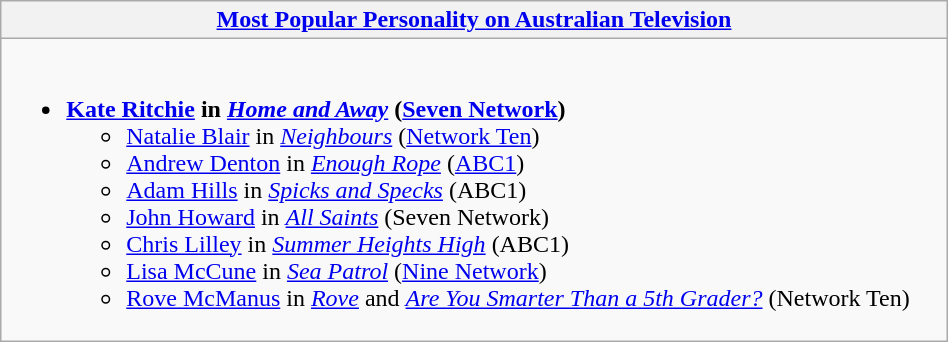<table class=wikitable width="50%">
<tr>
<th width="25%"><a href='#'>Most Popular Personality on Australian Television</a></th>
</tr>
<tr>
<td valign="top"><br><ul><li><strong><a href='#'>Kate Ritchie</a> in <em><a href='#'>Home and Away</a></em> (<a href='#'>Seven Network</a>)</strong><ul><li><a href='#'>Natalie Blair</a> in <em><a href='#'>Neighbours</a></em> (<a href='#'>Network Ten</a>)</li><li><a href='#'>Andrew Denton</a> in <em><a href='#'>Enough Rope</a></em> (<a href='#'>ABC1</a>)</li><li><a href='#'>Adam Hills</a> in <em><a href='#'>Spicks and Specks</a></em> (ABC1)</li><li><a href='#'>John Howard</a> in <em><a href='#'>All Saints</a></em> (Seven Network)</li><li><a href='#'>Chris Lilley</a> in <em><a href='#'>Summer Heights High</a></em> (ABC1)</li><li><a href='#'>Lisa McCune</a> in <em><a href='#'>Sea Patrol</a></em> (<a href='#'>Nine Network</a>)</li><li><a href='#'>Rove McManus</a> in <em><a href='#'>Rove</a></em> and <em><a href='#'>Are You Smarter Than a 5th Grader?</a></em> (Network Ten)</li></ul></li></ul></td>
</tr>
</table>
